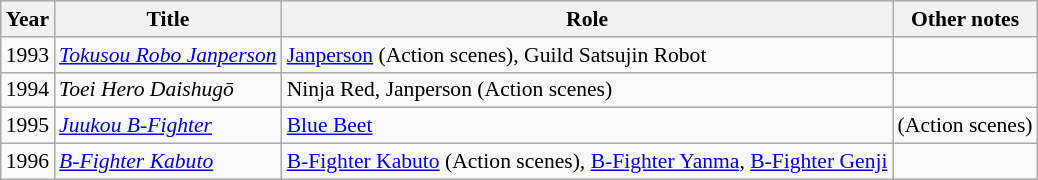<table class="wikitable" style="font-size: 90%;">
<tr>
<th>Year</th>
<th>Title</th>
<th>Role</th>
<th>Other notes</th>
</tr>
<tr>
<td>1993</td>
<td><em><a href='#'>Tokusou Robo Janperson</a></em></td>
<td><a href='#'>Janperson</a> (Action scenes), Guild Satsujin Robot</td>
<td></td>
</tr>
<tr>
<td>1994</td>
<td><em>Toei Hero Daishugō</em></td>
<td>Ninja Red, Janperson (Action scenes)</td>
<td></td>
</tr>
<tr>
<td>1995</td>
<td><em><a href='#'>Juukou B-Fighter</a></em></td>
<td><a href='#'>Blue Beet</a></td>
<td>(Action scenes)</td>
</tr>
<tr>
<td>1996</td>
<td><em><a href='#'>B-Fighter Kabuto</a></em></td>
<td><a href='#'>B-Fighter Kabuto</a> (Action scenes), <a href='#'>B-Fighter Yanma</a>, <a href='#'>B-Fighter Genji</a></td>
<td></td>
</tr>
</table>
